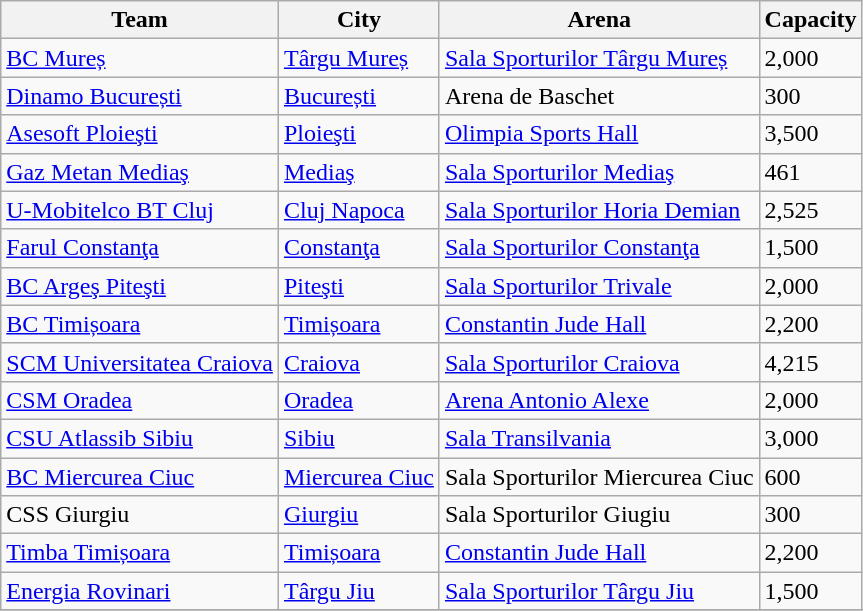<table class="wikitable sortable">
<tr>
<th>Team</th>
<th>City</th>
<th>Arena</th>
<th>Capacity</th>
</tr>
<tr>
<td><a href='#'>BC Mureș</a></td>
<td><a href='#'>Târgu Mureș</a></td>
<td><a href='#'>Sala Sporturilor Târgu Mureș</a></td>
<td>2,000</td>
</tr>
<tr>
<td><a href='#'>Dinamo București</a></td>
<td><a href='#'>București</a></td>
<td>Arena de Baschet</td>
<td>300</td>
</tr>
<tr>
<td><a href='#'>Asesoft Ploieşti</a></td>
<td><a href='#'>Ploieşti</a></td>
<td><a href='#'>Olimpia Sports Hall</a></td>
<td>3,500</td>
</tr>
<tr>
<td><a href='#'>Gaz Metan Mediaş</a></td>
<td><a href='#'>Mediaş</a></td>
<td><a href='#'>Sala Sporturilor Mediaş</a></td>
<td>461</td>
</tr>
<tr>
<td><a href='#'>U-Mobitelco BT Cluj</a></td>
<td><a href='#'>Cluj Napoca</a></td>
<td><a href='#'>Sala Sporturilor Horia Demian</a></td>
<td>2,525</td>
</tr>
<tr>
<td><a href='#'>Farul Constanţa</a></td>
<td><a href='#'>Constanţa</a></td>
<td><a href='#'>Sala Sporturilor Constanţa</a></td>
<td>1,500</td>
</tr>
<tr>
<td><a href='#'>BC Argeş Piteşti</a></td>
<td><a href='#'>Piteşti</a></td>
<td><a href='#'>Sala Sporturilor Trivale</a></td>
<td>2,000</td>
</tr>
<tr>
<td><a href='#'>BC Timișoara</a></td>
<td><a href='#'>Timișoara</a></td>
<td><a href='#'>Constantin Jude Hall</a></td>
<td>2,200</td>
</tr>
<tr>
<td><a href='#'>SCM Universitatea Craiova</a></td>
<td><a href='#'>Craiova</a></td>
<td><a href='#'>Sala Sporturilor Craiova</a></td>
<td>4,215</td>
</tr>
<tr>
<td><a href='#'>CSM Oradea</a></td>
<td><a href='#'>Oradea</a></td>
<td><a href='#'>Arena Antonio Alexe</a></td>
<td>2,000</td>
</tr>
<tr>
<td><a href='#'>CSU Atlassib Sibiu</a></td>
<td><a href='#'>Sibiu</a></td>
<td><a href='#'>Sala Transilvania</a></td>
<td>3,000</td>
</tr>
<tr>
<td><a href='#'>BC Miercurea Ciuc</a></td>
<td><a href='#'>Miercurea Ciuc</a></td>
<td>Sala Sporturilor Miercurea Ciuc</td>
<td>600</td>
</tr>
<tr>
<td>CSS Giurgiu</td>
<td><a href='#'>Giurgiu</a></td>
<td>Sala Sporturilor Giugiu</td>
<td>300</td>
</tr>
<tr>
<td><a href='#'>Timba Timișoara</a></td>
<td><a href='#'>Timișoara</a></td>
<td><a href='#'>Constantin Jude Hall</a></td>
<td>2,200</td>
</tr>
<tr>
<td><a href='#'>Energia Rovinari</a></td>
<td><a href='#'>Târgu Jiu</a></td>
<td><a href='#'>Sala Sporturilor Târgu Jiu</a></td>
<td>1,500</td>
</tr>
<tr>
</tr>
</table>
